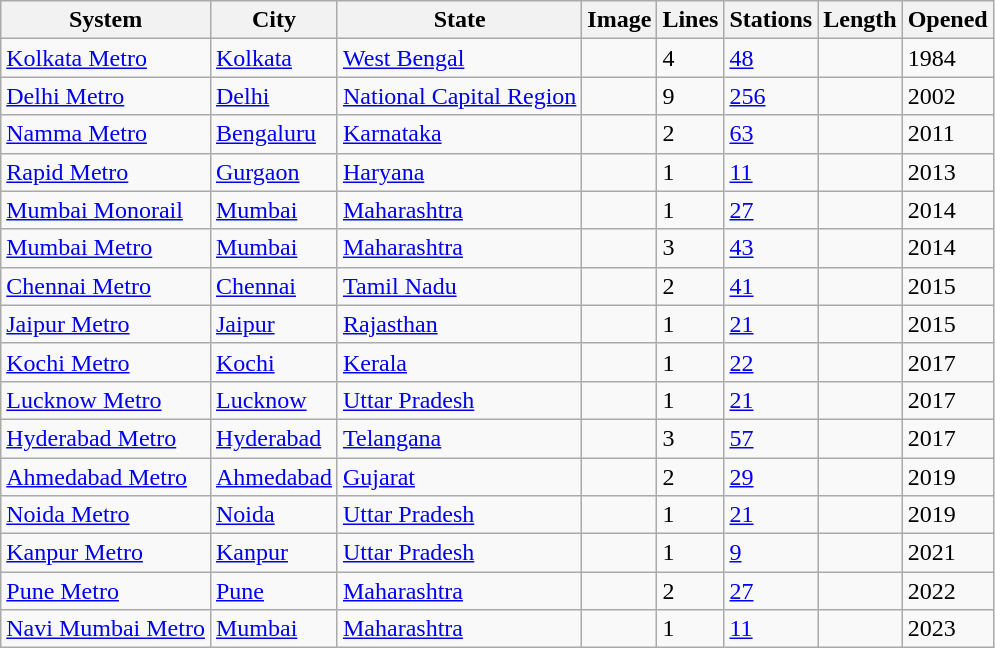<table class="sortable wikitable" style="text-align:left;" style="font-size: 85%">
<tr>
<th>System</th>
<th>City</th>
<th>State</th>
<th>Image</th>
<th>Lines</th>
<th>Stations</th>
<th>Length</th>
<th>Opened</th>
</tr>
<tr>
<td><a href='#'>Kolkata Metro</a></td>
<td><a href='#'>Kolkata</a></td>
<td><a href='#'>West Bengal</a></td>
<td></td>
<td>4</td>
<td><a href='#'>48</a></td>
<td></td>
<td>1984</td>
</tr>
<tr>
<td><a href='#'>Delhi Metro</a></td>
<td><a href='#'>Delhi</a></td>
<td><a href='#'>National Capital Region</a></td>
<td></td>
<td>9</td>
<td><a href='#'>256</a></td>
<td></td>
<td>2002</td>
</tr>
<tr>
<td><a href='#'>Namma Metro</a></td>
<td><a href='#'>Bengaluru</a></td>
<td><a href='#'>Karnataka</a></td>
<td></td>
<td>2</td>
<td><a href='#'>63</a></td>
<td></td>
<td>2011</td>
</tr>
<tr>
<td><a href='#'>Rapid Metro</a></td>
<td><a href='#'>Gurgaon</a></td>
<td><a href='#'>Haryana</a></td>
<td></td>
<td>1</td>
<td><a href='#'>11</a></td>
<td></td>
<td>2013</td>
</tr>
<tr>
<td><a href='#'>Mumbai Monorail</a></td>
<td><a href='#'>Mumbai</a></td>
<td><a href='#'>Maharashtra</a></td>
<td></td>
<td>1</td>
<td><a href='#'>27</a></td>
<td></td>
<td>2014</td>
</tr>
<tr>
<td><a href='#'>Mumbai Metro</a></td>
<td><a href='#'>Mumbai</a></td>
<td><a href='#'>Maharashtra</a></td>
<td></td>
<td>3</td>
<td><a href='#'>43</a></td>
<td></td>
<td>2014</td>
</tr>
<tr>
<td><a href='#'>Chennai Metro</a></td>
<td><a href='#'>Chennai</a></td>
<td><a href='#'>Tamil Nadu</a></td>
<td></td>
<td>2</td>
<td><a href='#'>41</a></td>
<td></td>
<td>2015</td>
</tr>
<tr>
<td><a href='#'>Jaipur Metro</a></td>
<td><a href='#'>Jaipur</a></td>
<td><a href='#'>Rajasthan</a></td>
<td></td>
<td>1</td>
<td><a href='#'>21</a></td>
<td></td>
<td>2015</td>
</tr>
<tr>
<td><a href='#'>Kochi Metro</a></td>
<td><a href='#'>Kochi</a></td>
<td><a href='#'>Kerala</a></td>
<td></td>
<td>1</td>
<td><a href='#'>22</a></td>
<td></td>
<td>2017</td>
</tr>
<tr>
<td><a href='#'>Lucknow Metro</a></td>
<td><a href='#'>Lucknow</a></td>
<td><a href='#'>Uttar Pradesh</a></td>
<td></td>
<td>1</td>
<td><a href='#'>21</a></td>
<td></td>
<td>2017</td>
</tr>
<tr>
<td><a href='#'>Hyderabad Metro</a></td>
<td><a href='#'>Hyderabad</a></td>
<td><a href='#'>Telangana</a></td>
<td></td>
<td>3</td>
<td><a href='#'>57</a></td>
<td></td>
<td>2017</td>
</tr>
<tr>
<td><a href='#'>Ahmedabad Metro</a></td>
<td><a href='#'>Ahmedabad</a></td>
<td><a href='#'>Gujarat</a></td>
<td></td>
<td>2</td>
<td><a href='#'>29</a></td>
<td></td>
<td>2019</td>
</tr>
<tr>
<td><a href='#'>Noida Metro</a></td>
<td><a href='#'>Noida</a></td>
<td><a href='#'>Uttar Pradesh</a></td>
<td></td>
<td>1</td>
<td><a href='#'>21</a></td>
<td></td>
<td>2019</td>
</tr>
<tr>
<td><a href='#'>Kanpur Metro</a></td>
<td><a href='#'>Kanpur</a></td>
<td><a href='#'>Uttar Pradesh</a></td>
<td></td>
<td>1</td>
<td><a href='#'>9</a></td>
<td></td>
<td>2021</td>
</tr>
<tr>
<td><a href='#'>Pune Metro</a></td>
<td><a href='#'>Pune</a></td>
<td><a href='#'>Maharashtra</a></td>
<td></td>
<td>2</td>
<td><a href='#'>27</a></td>
<td></td>
<td>2022</td>
</tr>
<tr>
<td><a href='#'>Navi Mumbai Metro</a></td>
<td><a href='#'>Mumbai</a></td>
<td><a href='#'>Maharashtra</a></td>
<td></td>
<td>1</td>
<td><a href='#'>11</a></td>
<td></td>
<td>2023</td>
</tr>
</table>
